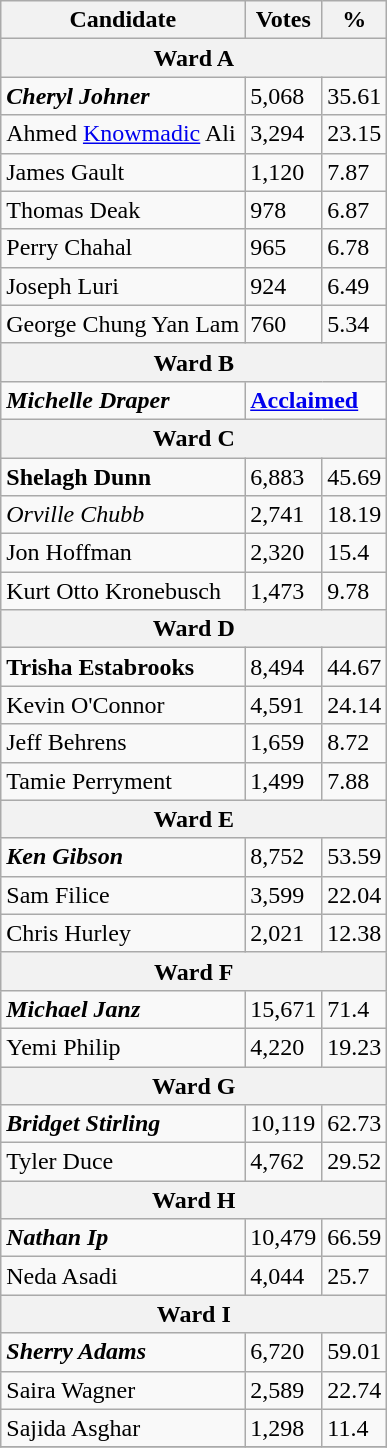<table class="wikitable">
<tr>
<th>Candidate</th>
<th>Votes</th>
<th>%</th>
</tr>
<tr>
<th colspan=3>Ward A</th>
</tr>
<tr>
<td><strong><em>Cheryl Johner</em></strong></td>
<td>5,068</td>
<td>35.61</td>
</tr>
<tr>
<td>Ahmed <a href='#'>Knowmadic</a> Ali</td>
<td>3,294</td>
<td>23.15</td>
</tr>
<tr>
<td>James Gault</td>
<td>1,120</td>
<td>7.87</td>
</tr>
<tr>
<td>Thomas Deak</td>
<td>978</td>
<td>6.87</td>
</tr>
<tr>
<td>Perry Chahal</td>
<td>965</td>
<td>6.78</td>
</tr>
<tr>
<td>Joseph Luri</td>
<td>924</td>
<td>6.49</td>
</tr>
<tr>
<td>George Chung Yan Lam</td>
<td>760</td>
<td>5.34</td>
</tr>
<tr>
<th colspan=3>Ward B</th>
</tr>
<tr>
<td><strong><em>Michelle Draper</em></strong></td>
<td colspan=2><strong><a href='#'>Acclaimed</a></strong></td>
</tr>
<tr>
<th colspan=3>Ward C</th>
</tr>
<tr>
<td><strong>Shelagh Dunn</strong></td>
<td>6,883</td>
<td>45.69</td>
</tr>
<tr>
<td><em>Orville Chubb</em></td>
<td>2,741</td>
<td>18.19</td>
</tr>
<tr>
<td>Jon Hoffman</td>
<td>2,320</td>
<td>15.4</td>
</tr>
<tr>
<td>Kurt Otto Kronebusch</td>
<td>1,473</td>
<td>9.78</td>
</tr>
<tr>
<th colspan=3>Ward D</th>
</tr>
<tr>
<td><strong>Trisha Estabrooks</strong></td>
<td>8,494</td>
<td>44.67</td>
</tr>
<tr>
<td>Kevin O'Connor</td>
<td>4,591</td>
<td>24.14</td>
</tr>
<tr>
<td>Jeff Behrens</td>
<td>1,659</td>
<td>8.72</td>
</tr>
<tr>
<td>Tamie Perryment</td>
<td>1,499</td>
<td>7.88</td>
</tr>
<tr>
<th colspan=3>Ward E</th>
</tr>
<tr>
<td><strong><em>Ken Gibson</em></strong></td>
<td>8,752</td>
<td>53.59</td>
</tr>
<tr>
<td>Sam Filice</td>
<td>3,599</td>
<td>22.04</td>
</tr>
<tr>
<td>Chris Hurley</td>
<td>2,021</td>
<td>12.38</td>
</tr>
<tr>
<th colspan=3>Ward F</th>
</tr>
<tr>
<td><strong><em>Michael Janz</em></strong></td>
<td>15,671</td>
<td>71.4</td>
</tr>
<tr>
<td>Yemi Philip</td>
<td>4,220</td>
<td>19.23</td>
</tr>
<tr>
<th colspan=3>Ward G</th>
</tr>
<tr>
<td><strong><em>Bridget Stirling</em></strong></td>
<td>10,119</td>
<td>62.73</td>
</tr>
<tr>
<td>Tyler Duce</td>
<td>4,762</td>
<td>29.52</td>
</tr>
<tr>
<th colspan=3>Ward H</th>
</tr>
<tr>
<td><strong><em>Nathan Ip</em></strong></td>
<td>10,479</td>
<td>66.59</td>
</tr>
<tr>
<td>Neda Asadi</td>
<td>4,044</td>
<td>25.7</td>
</tr>
<tr>
<th colspan=3>Ward I</th>
</tr>
<tr>
<td><strong><em>Sherry Adams</em></strong></td>
<td>6,720</td>
<td>59.01</td>
</tr>
<tr>
<td>Saira Wagner</td>
<td>2,589</td>
<td>22.74</td>
</tr>
<tr>
<td>Sajida Asghar</td>
<td>1,298</td>
<td>11.4</td>
</tr>
<tr>
</tr>
</table>
